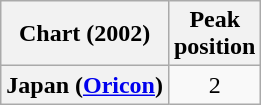<table class="wikitable plainrowheaders sortable" style="text-align:center;">
<tr>
<th scope="col">Chart (2002)</th>
<th scope="col">Peak<br>position</th>
</tr>
<tr>
<th scope="row">Japan (<a href='#'>Oricon</a>)</th>
<td>2</td>
</tr>
</table>
